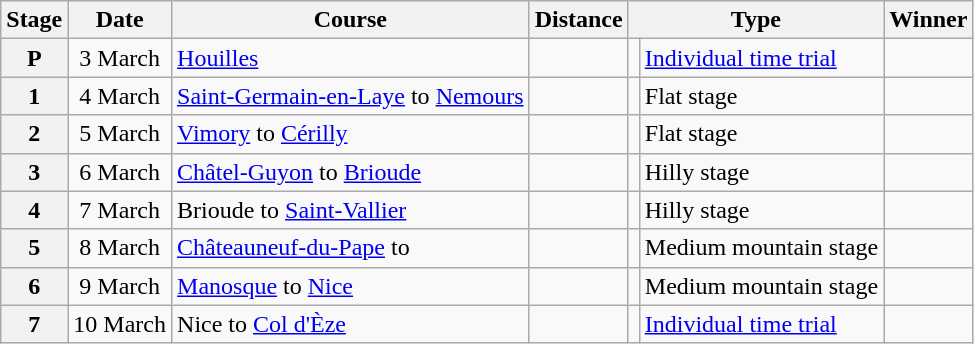<table class="wikitable">
<tr>
<th scope="col">Stage</th>
<th scope="col">Date</th>
<th scope="col">Course</th>
<th scope="col">Distance</th>
<th scope="col" colspan="2">Type</th>
<th scope=col>Winner</th>
</tr>
<tr>
<th scope="row" style="text-align:center;">P</th>
<td style="text-align:center;">3 March</td>
<td><a href='#'>Houilles</a></td>
<td style="text-align:center;"></td>
<td></td>
<td><a href='#'>Individual time trial</a></td>
<td></td>
</tr>
<tr>
<th scope="row" style="text-align:center;">1</th>
<td style="text-align:center;">4 March</td>
<td><a href='#'>Saint-Germain-en-Laye</a> to <a href='#'>Nemours</a></td>
<td style="text-align:center;"></td>
<td></td>
<td>Flat stage</td>
<td></td>
</tr>
<tr>
<th scope="row" style="text-align:center;">2</th>
<td style="text-align:center;">5 March</td>
<td><a href='#'>Vimory</a> to <a href='#'>Cérilly</a></td>
<td style="text-align:center;"></td>
<td></td>
<td>Flat stage</td>
<td></td>
</tr>
<tr>
<th scope="row" style="text-align:center;">3</th>
<td style="text-align:center;">6 March</td>
<td><a href='#'>Châtel-Guyon</a> to <a href='#'>Brioude</a></td>
<td style="text-align:center;"></td>
<td></td>
<td>Hilly stage</td>
<td></td>
</tr>
<tr>
<th scope="row" style="text-align:center;">4</th>
<td style="text-align:center;">7 March</td>
<td>Brioude to <a href='#'>Saint-Vallier</a></td>
<td style="text-align:center;"></td>
<td></td>
<td>Hilly stage</td>
<td></td>
</tr>
<tr>
<th scope="row" style="text-align:center;">5</th>
<td style="text-align:center;">8 March</td>
<td><a href='#'>Châteauneuf-du-Pape</a> to </td>
<td style="text-align:center;"></td>
<td></td>
<td>Medium mountain stage</td>
<td></td>
</tr>
<tr>
<th scope="row" style="text-align:center;">6</th>
<td style="text-align:center;">9 March</td>
<td><a href='#'>Manosque</a> to <a href='#'>Nice</a></td>
<td style="text-align:center;"></td>
<td></td>
<td>Medium mountain stage</td>
<td></td>
</tr>
<tr>
<th scope="row" style="text-align:center;">7</th>
<td style="text-align:center;">10 March</td>
<td>Nice to <a href='#'>Col d'Èze</a></td>
<td style="text-align:center;"></td>
<td></td>
<td><a href='#'>Individual time trial</a></td>
<td></td>
</tr>
</table>
